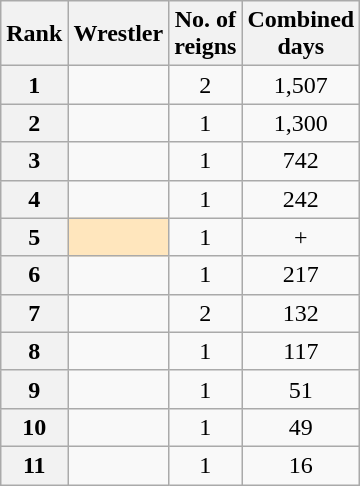<table class="wikitable sortable" style="text-align: center">
<tr>
<th>Rank</th>
<th>Wrestler</th>
<th>No. of<br>reigns</th>
<th data-sort-type="number">Combined<br>days</th>
</tr>
<tr>
<th>1</th>
<td></td>
<td>2</td>
<td>1,507</td>
</tr>
<tr>
<th>2</th>
<td></td>
<td>1</td>
<td>1,300</td>
</tr>
<tr>
<th>3</th>
<td></td>
<td>1</td>
<td>742</td>
</tr>
<tr>
<th>4</th>
<td></td>
<td>1</td>
<td>242</td>
</tr>
<tr>
<th>5</th>
<td style="background-color: #ffe6bd"></td>
<td>1</td>
<td>+</td>
</tr>
<tr>
<th>6</th>
<td></td>
<td>1</td>
<td>217</td>
</tr>
<tr>
<th>7</th>
<td></td>
<td>2</td>
<td>132</td>
</tr>
<tr>
<th>8</th>
<td></td>
<td>1</td>
<td>117</td>
</tr>
<tr>
<th>9</th>
<td></td>
<td>1</td>
<td>51</td>
</tr>
<tr>
<th>10</th>
<td></td>
<td>1</td>
<td>49</td>
</tr>
<tr>
<th>11</th>
<td></td>
<td>1</td>
<td>16</td>
</tr>
</table>
